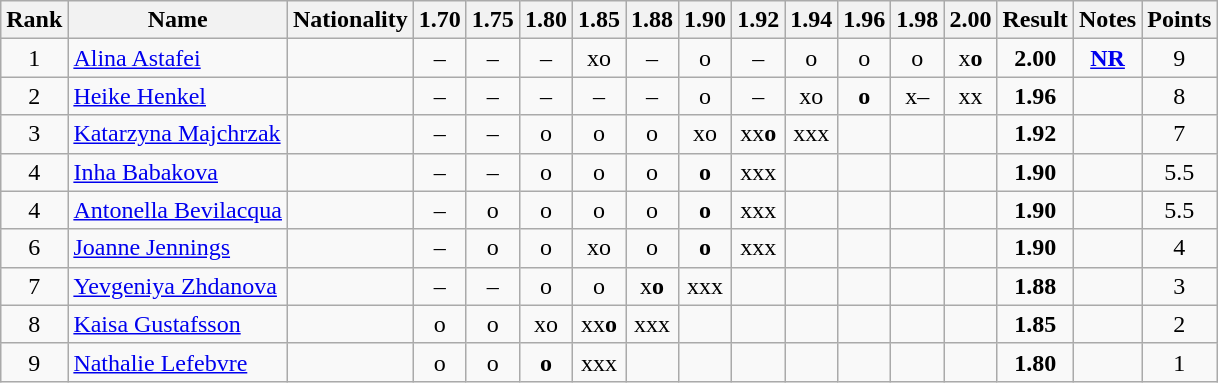<table class="wikitable sortable" style="text-align:center">
<tr>
<th>Rank</th>
<th>Name</th>
<th>Nationality</th>
<th>1.70</th>
<th>1.75</th>
<th>1.80</th>
<th>1.85</th>
<th>1.88</th>
<th>1.90</th>
<th>1.92</th>
<th>1.94</th>
<th>1.96</th>
<th>1.98</th>
<th>2.00</th>
<th>Result</th>
<th>Notes</th>
<th>Points</th>
</tr>
<tr>
<td>1</td>
<td align=left><a href='#'>Alina Astafei</a></td>
<td align=left></td>
<td>–</td>
<td>–</td>
<td>–</td>
<td>xo</td>
<td>–</td>
<td>o</td>
<td>–</td>
<td>o</td>
<td>o</td>
<td>o</td>
<td>x<strong>o</strong></td>
<td><strong>2.00</strong></td>
<td><strong><a href='#'>NR</a></strong></td>
<td>9</td>
</tr>
<tr>
<td>2</td>
<td align=left><a href='#'>Heike Henkel</a></td>
<td align=left></td>
<td>–</td>
<td>–</td>
<td>–</td>
<td>–</td>
<td>–</td>
<td>o</td>
<td>–</td>
<td>xo</td>
<td><strong>o</strong></td>
<td>x–</td>
<td>xx</td>
<td><strong>1.96</strong></td>
<td></td>
<td>8</td>
</tr>
<tr>
<td>3</td>
<td align=left><a href='#'>Katarzyna Majchrzak</a></td>
<td align=left></td>
<td>–</td>
<td>–</td>
<td>o</td>
<td>o</td>
<td>o</td>
<td>xo</td>
<td>xx<strong>o</strong></td>
<td>xxx</td>
<td></td>
<td></td>
<td></td>
<td><strong>1.92</strong></td>
<td></td>
<td>7</td>
</tr>
<tr>
<td>4</td>
<td align=left><a href='#'>Inha Babakova</a></td>
<td align=left></td>
<td>–</td>
<td>–</td>
<td>o</td>
<td>o</td>
<td>o</td>
<td><strong>o</strong></td>
<td>xxx</td>
<td></td>
<td></td>
<td></td>
<td></td>
<td><strong>1.90</strong></td>
<td></td>
<td>5.5</td>
</tr>
<tr>
<td>4</td>
<td align=left><a href='#'>Antonella Bevilacqua</a></td>
<td align=left></td>
<td>–</td>
<td>o</td>
<td>o</td>
<td>o</td>
<td>o</td>
<td><strong>o</strong></td>
<td>xxx</td>
<td></td>
<td></td>
<td></td>
<td></td>
<td><strong>1.90</strong></td>
<td></td>
<td>5.5</td>
</tr>
<tr>
<td>6</td>
<td align=left><a href='#'>Joanne Jennings</a></td>
<td align=left></td>
<td>–</td>
<td>o</td>
<td>o</td>
<td>xo</td>
<td>o</td>
<td><strong>o</strong></td>
<td>xxx</td>
<td></td>
<td></td>
<td></td>
<td></td>
<td><strong>1.90</strong></td>
<td></td>
<td>4</td>
</tr>
<tr>
<td>7</td>
<td align=left><a href='#'>Yevgeniya Zhdanova</a></td>
<td align=left></td>
<td>–</td>
<td>–</td>
<td>o</td>
<td>o</td>
<td>x<strong>o</strong></td>
<td>xxx</td>
<td></td>
<td></td>
<td></td>
<td></td>
<td></td>
<td><strong>1.88</strong></td>
<td></td>
<td>3</td>
</tr>
<tr>
<td>8</td>
<td align=left><a href='#'>Kaisa Gustafsson</a></td>
<td align=left></td>
<td>o</td>
<td>o</td>
<td>xo</td>
<td>xx<strong>o</strong></td>
<td>xxx</td>
<td></td>
<td></td>
<td></td>
<td></td>
<td></td>
<td></td>
<td><strong>1.85</strong></td>
<td></td>
<td>2</td>
</tr>
<tr>
<td>9</td>
<td align=left><a href='#'>Nathalie Lefebvre</a></td>
<td align=left></td>
<td>o</td>
<td>o</td>
<td><strong>o</strong></td>
<td>xxx</td>
<td></td>
<td></td>
<td></td>
<td></td>
<td></td>
<td></td>
<td></td>
<td><strong>1.80</strong></td>
<td></td>
<td>1</td>
</tr>
</table>
